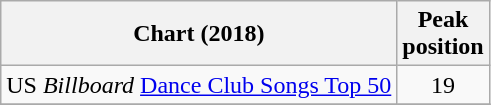<table class="wikitable">
<tr>
<th>Chart (2018)</th>
<th>Peak<br>position</th>
</tr>
<tr>
<td>US <em>Billboard</em> <a href='#'>Dance Club Songs Top 50</a></td>
<td style="text-align:center;">19</td>
</tr>
<tr>
</tr>
</table>
